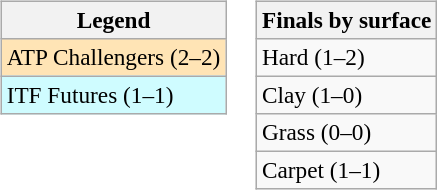<table>
<tr valign=top>
<td><br><table class=wikitable style=font-size:97%>
<tr>
<th>Legend</th>
</tr>
<tr style="background:moccasin;">
<td>ATP Challengers (2–2)</td>
</tr>
<tr style="background:#cffcff;">
<td>ITF Futures (1–1)</td>
</tr>
</table>
</td>
<td><br><table class=wikitable style=font-size:97%>
<tr>
<th>Finals by surface</th>
</tr>
<tr>
<td>Hard (1–2)</td>
</tr>
<tr>
<td>Clay (1–0)</td>
</tr>
<tr>
<td>Grass (0–0)</td>
</tr>
<tr>
<td>Carpet (1–1)</td>
</tr>
</table>
</td>
</tr>
</table>
